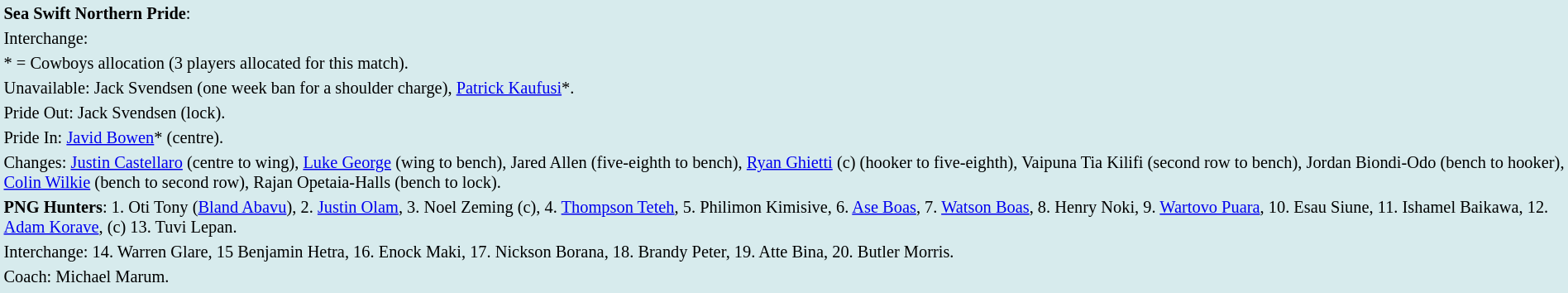<table style="background:#d7ebed; font-size:85%; width:100%;">
<tr>
<td><strong>Sea Swift Northern Pride</strong>:             </td>
</tr>
<tr>
<td>Interchange:    </td>
</tr>
<tr>
<td>* = Cowboys allocation (3 players allocated for this match).</td>
</tr>
<tr>
<td>Unavailable: Jack Svendsen (one week ban for a shoulder charge), <a href='#'>Patrick Kaufusi</a>*.</td>
</tr>
<tr>
<td>Pride Out: Jack Svendsen (lock).</td>
</tr>
<tr>
<td>Pride In: <a href='#'>Javid Bowen</a>* (centre).</td>
</tr>
<tr>
<td>Changes: <a href='#'>Justin Castellaro</a> (centre to wing), <a href='#'>Luke George</a> (wing to bench), Jared Allen (five-eighth to bench), <a href='#'>Ryan Ghietti</a> (c) (hooker to five-eighth), Vaipuna Tia Kilifi (second row to bench), Jordan Biondi-Odo (bench to hooker), <a href='#'>Colin Wilkie</a> (bench to second row), Rajan Opetaia-Halls (bench to lock).</td>
</tr>
<tr>
<td><strong>PNG Hunters</strong>: 1. Oti Tony (<a href='#'>Bland Abavu</a>), 2. <a href='#'>Justin Olam</a>, 3. Noel Zeming (c), 4. <a href='#'>Thompson Teteh</a>, 5. Philimon Kimisive, 6. <a href='#'>Ase Boas</a>, 7. <a href='#'>Watson Boas</a>, 8. Henry Noki, 9. <a href='#'>Wartovo Puara</a>, 10. Esau Siune, 11. Ishamel Baikawa, 12. <a href='#'>Adam Korave</a>, (c) 13. Tuvi Lepan.</td>
</tr>
<tr>
<td>Interchange: 14. Warren Glare, 15 Benjamin Hetra, 16. Enock Maki, 17. Nickson Borana, 18. Brandy Peter, 19. Atte Bina, 20. Butler Morris.</td>
</tr>
<tr>
<td>Coach: Michael Marum.</td>
</tr>
<tr>
</tr>
</table>
